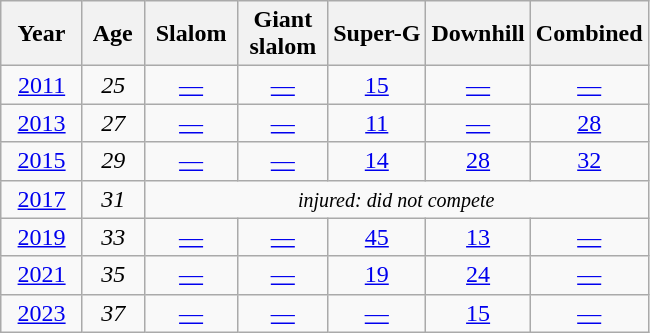<table class=wikitable style="text-align:center">
<tr>
<th>  Year  </th>
<th> Age </th>
<th> Slalom </th>
<th> Giant <br> slalom </th>
<th>Super-G</th>
<th>Downhill</th>
<th>Combined</th>
</tr>
<tr>
<td><a href='#'>2011</a></td>
<td><em>25</em></td>
<td><a href='#'>—</a></td>
<td><a href='#'>—</a></td>
<td><a href='#'>15</a></td>
<td><a href='#'>—</a></td>
<td><a href='#'>—</a></td>
</tr>
<tr>
<td><a href='#'>2013</a></td>
<td><em>27</em></td>
<td><a href='#'>—</a></td>
<td><a href='#'>—</a></td>
<td><a href='#'>11</a></td>
<td><a href='#'>—</a></td>
<td><a href='#'>28</a></td>
</tr>
<tr>
<td><a href='#'>2015</a></td>
<td><em>29</em></td>
<td><a href='#'>—</a></td>
<td><a href='#'>—</a></td>
<td><a href='#'>14</a></td>
<td><a href='#'>28</a></td>
<td><a href='#'>32</a></td>
</tr>
<tr>
<td><a href='#'>2017</a></td>
<td><em>31</em></td>
<td colspan=6><small><em>injured: did not compete</em></small></td>
</tr>
<tr>
<td><a href='#'>2019</a></td>
<td><em>33</em></td>
<td><a href='#'>—</a></td>
<td><a href='#'>—</a></td>
<td><a href='#'>45</a></td>
<td><a href='#'>13</a></td>
<td><a href='#'>—</a></td>
</tr>
<tr>
<td><a href='#'>2021</a></td>
<td><em>35</em></td>
<td><a href='#'>—</a></td>
<td><a href='#'>—</a></td>
<td><a href='#'>19</a></td>
<td><a href='#'>24</a></td>
<td><a href='#'>—</a></td>
</tr>
<tr>
<td><a href='#'>2023</a></td>
<td><em>37</em></td>
<td><a href='#'>—</a></td>
<td><a href='#'>—</a></td>
<td><a href='#'>—</a></td>
<td><a href='#'>15</a></td>
<td><a href='#'>—</a></td>
</tr>
</table>
